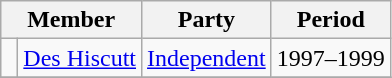<table class="wikitable">
<tr>
<th colspan="2">Member</th>
<th>Party</th>
<th>Period</th>
</tr>
<tr>
<td> </td>
<td><a href='#'>Des Hiscutt</a></td>
<td><a href='#'>Independent</a></td>
<td>1997–1999</td>
</tr>
<tr>
</tr>
</table>
